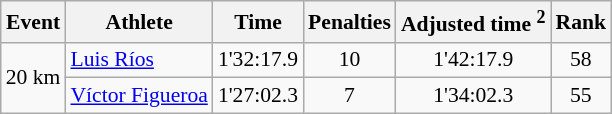<table class="wikitable" style="font-size:90%">
<tr>
<th>Event</th>
<th>Athlete</th>
<th>Time</th>
<th>Penalties</th>
<th>Adjusted time <sup>2</sup></th>
<th>Rank</th>
</tr>
<tr>
<td rowspan="2">20 km</td>
<td><a href='#'>Luis Ríos</a></td>
<td align="center">1'32:17.9</td>
<td align="center">10</td>
<td align="center">1'42:17.9</td>
<td align="center">58</td>
</tr>
<tr>
<td><a href='#'>Víctor Figueroa</a></td>
<td align="center">1'27:02.3</td>
<td align="center">7</td>
<td align="center">1'34:02.3</td>
<td align="center">55</td>
</tr>
</table>
